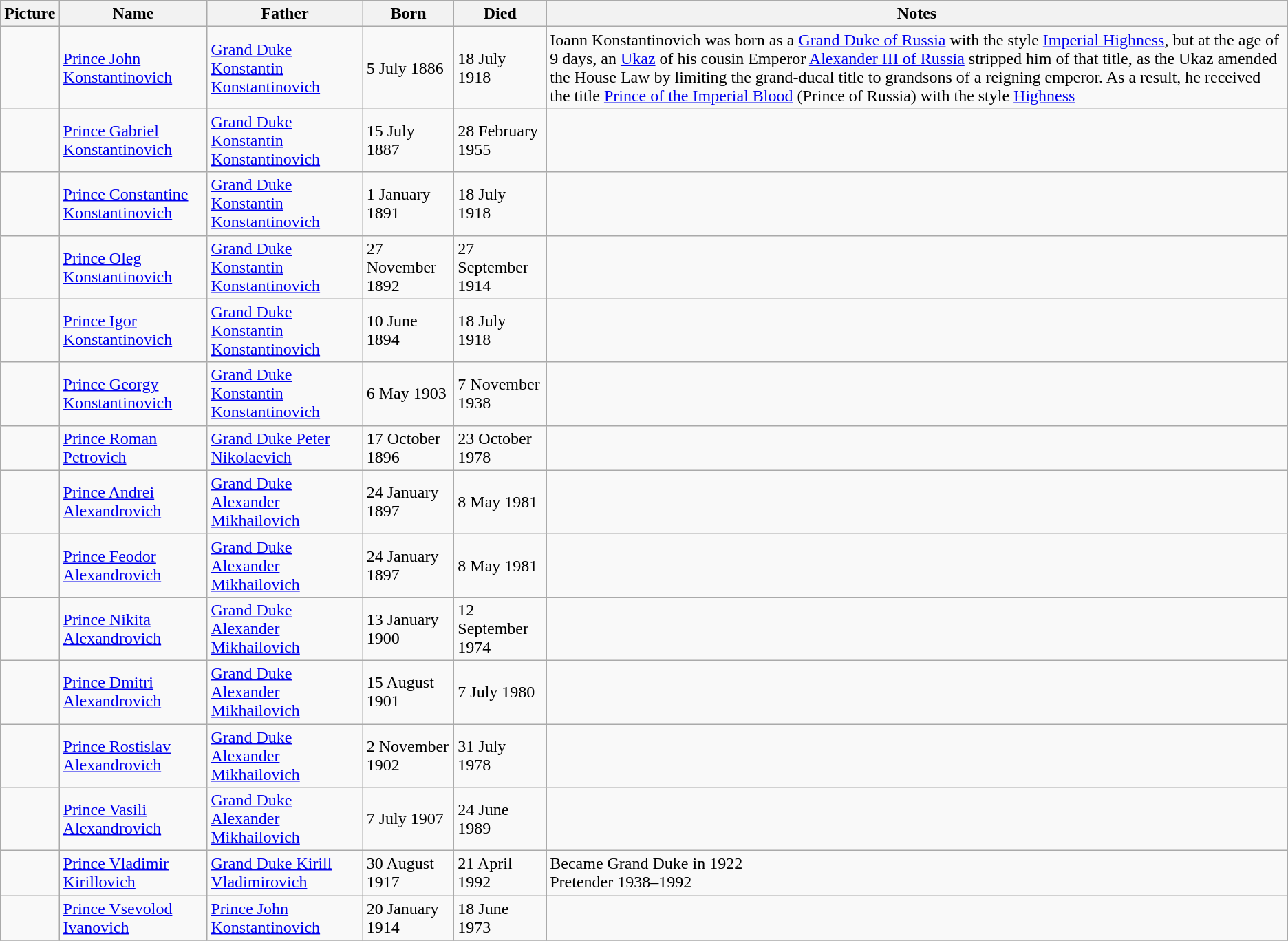<table class="sortable wikitable">
<tr>
<th>Picture</th>
<th>Name</th>
<th>Father</th>
<th>Born</th>
<th>Died</th>
<th>Notes</th>
</tr>
<tr>
<td></td>
<td><a href='#'>Prince John Konstantinovich</a></td>
<td><a href='#'>Grand Duke Konstantin Konstantinovich</a></td>
<td>5 July 1886</td>
<td>18 July 1918</td>
<td>Ioann Konstantinovich was born as a <a href='#'>Grand Duke of Russia</a> with the style <a href='#'>Imperial Highness</a>, but at the age of 9 days, an <a href='#'>Ukaz</a> of his cousin Emperor <a href='#'>Alexander III of Russia</a> stripped him of that title, as the Ukaz amended the House Law by limiting the grand-ducal title to grandsons of a reigning emperor. As a result, he received the title <a href='#'>Prince of the Imperial Blood</a> (Prince of Russia) with the style <a href='#'>Highness</a></td>
</tr>
<tr>
<td></td>
<td><a href='#'>Prince Gabriel Konstantinovich</a></td>
<td><a href='#'>Grand Duke Konstantin Konstantinovich</a></td>
<td>15 July 1887</td>
<td>28 February 1955</td>
<td></td>
</tr>
<tr>
<td></td>
<td><a href='#'>Prince Constantine Konstantinovich</a></td>
<td><a href='#'>Grand Duke Konstantin Konstantinovich</a></td>
<td>1 January 1891</td>
<td>18 July 1918</td>
<td></td>
</tr>
<tr>
<td></td>
<td><a href='#'>Prince Oleg Konstantinovich</a></td>
<td><a href='#'>Grand Duke Konstantin Konstantinovich</a></td>
<td>27 November 1892</td>
<td>27 September 1914</td>
<td></td>
</tr>
<tr>
<td></td>
<td><a href='#'>Prince Igor Konstantinovich</a></td>
<td><a href='#'>Grand Duke Konstantin Konstantinovich</a></td>
<td>10 June 1894</td>
<td>18 July 1918</td>
<td></td>
</tr>
<tr>
<td></td>
<td><a href='#'>Prince Georgy Konstantinovich</a></td>
<td><a href='#'>Grand Duke Konstantin Konstantinovich</a></td>
<td>6 May 1903</td>
<td>7 November 1938</td>
<td></td>
</tr>
<tr>
<td></td>
<td><a href='#'>Prince Roman Petrovich</a></td>
<td><a href='#'>Grand Duke Peter Nikolaevich</a></td>
<td>17 October 1896</td>
<td>23 October 1978</td>
<td></td>
</tr>
<tr>
<td></td>
<td><a href='#'>Prince Andrei Alexandrovich</a></td>
<td><a href='#'>Grand Duke Alexander Mikhailovich</a></td>
<td>24 January 1897</td>
<td>8 May 1981</td>
<td></td>
</tr>
<tr>
<td></td>
<td><a href='#'>Prince Feodor Alexandrovich</a></td>
<td><a href='#'>Grand Duke Alexander Mikhailovich</a></td>
<td>24 January 1897</td>
<td>8 May 1981</td>
<td></td>
</tr>
<tr>
<td></td>
<td><a href='#'>Prince Nikita Alexandrovich</a></td>
<td><a href='#'>Grand Duke Alexander Mikhailovich</a></td>
<td>13 January 1900</td>
<td>12 September 1974</td>
<td></td>
</tr>
<tr>
<td></td>
<td><a href='#'>Prince Dmitri Alexandrovich</a></td>
<td><a href='#'>Grand Duke Alexander Mikhailovich</a></td>
<td>15 August 1901</td>
<td>7 July 1980</td>
<td></td>
</tr>
<tr>
<td></td>
<td><a href='#'>Prince Rostislav Alexandrovich</a></td>
<td><a href='#'>Grand Duke Alexander Mikhailovich</a></td>
<td>2 November 1902</td>
<td>31 July 1978</td>
<td></td>
</tr>
<tr>
<td></td>
<td><a href='#'>Prince Vasili Alexandrovich</a></td>
<td><a href='#'>Grand Duke Alexander Mikhailovich</a></td>
<td>7 July 1907</td>
<td>24 June 1989</td>
<td></td>
</tr>
<tr>
<td></td>
<td><a href='#'>Prince Vladimir Kirillovich</a></td>
<td><a href='#'>Grand Duke Kirill Vladimirovich</a></td>
<td>30 August 1917</td>
<td>21 April 1992</td>
<td>Became Grand Duke in 1922<br>Pretender 1938–1992</td>
</tr>
<tr>
<td></td>
<td><a href='#'>Prince Vsevolod Ivanovich</a></td>
<td><a href='#'>Prince John Konstantinovich</a></td>
<td>20 January 1914</td>
<td>18 June 1973</td>
<td></td>
</tr>
<tr>
</tr>
</table>
